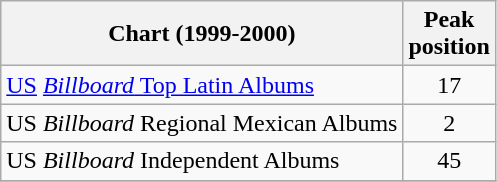<table class="wikitable">
<tr>
<th align="left">Chart (1999-2000)</th>
<th align="left">Peak<br>position</th>
</tr>
<tr>
<td align="left"><a href='#'>US</a> <a href='#'><em>Billboard</em> Top Latin Albums</a></td>
<td align="center">17</td>
</tr>
<tr>
<td align="left">US <em>Billboard</em> Regional Mexican Albums</td>
<td align="center">2</td>
</tr>
<tr>
<td align="left">US <em>Billboard</em> Independent Albums</td>
<td align="center">45</td>
</tr>
<tr>
</tr>
</table>
